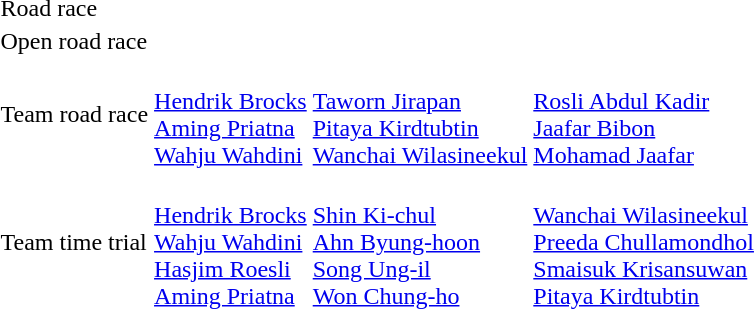<table>
<tr>
<td>Road race</td>
<td></td>
<td></td>
<td></td>
</tr>
<tr>
<td>Open road race</td>
<td></td>
<td></td>
<td></td>
</tr>
<tr>
<td>Team road race</td>
<td><br><a href='#'>Hendrik Brocks</a><br><a href='#'>Aming Priatna</a><br><a href='#'>Wahju Wahdini</a></td>
<td><br><a href='#'>Taworn Jirapan</a><br><a href='#'>Pitaya Kirdtubtin</a><br><a href='#'>Wanchai Wilasineekul</a></td>
<td><br><a href='#'>Rosli Abdul Kadir</a><br><a href='#'>Jaafar Bibon</a><br><a href='#'>Mohamad Jaafar</a></td>
</tr>
<tr>
<td>Team time trial</td>
<td><br><a href='#'>Hendrik Brocks</a><br><a href='#'>Wahju Wahdini</a><br><a href='#'>Hasjim Roesli</a><br><a href='#'>Aming Priatna</a></td>
<td><br><a href='#'>Shin Ki-chul</a><br><a href='#'>Ahn Byung-hoon</a><br><a href='#'>Song Ung-il</a><br><a href='#'>Won Chung-ho</a></td>
<td><br><a href='#'>Wanchai Wilasineekul</a><br><a href='#'>Preeda Chullamondhol</a><br><a href='#'>Smaisuk Krisansuwan</a><br><a href='#'>Pitaya Kirdtubtin</a></td>
</tr>
</table>
